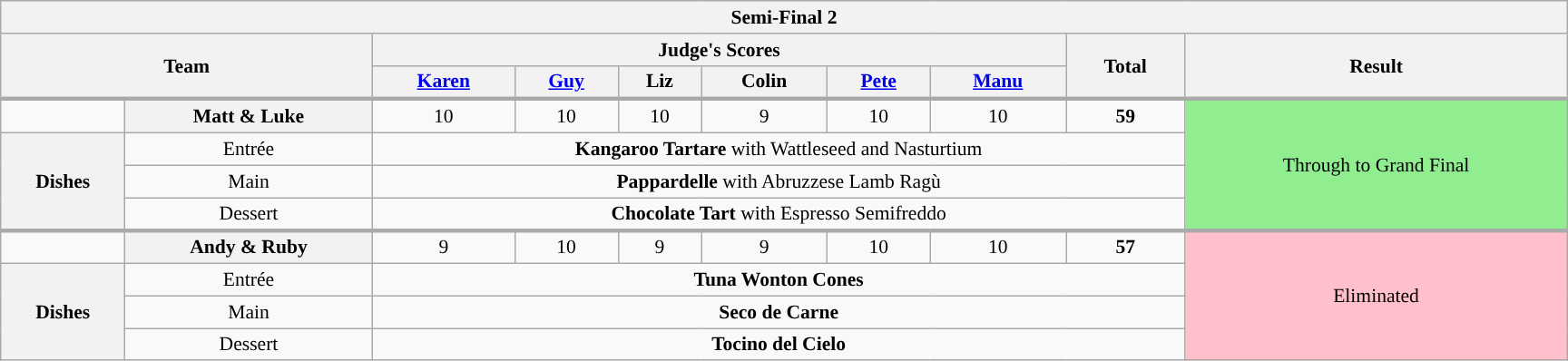<table class="wikitable plainrowheaders" style="margin:1em auto; text-align:center; font-size:90%; width:80em;">
<tr>
<th colspan="10" >Semi-Final 2</th>
</tr>
<tr>
<th rowspan="2" colspan="2">Team</th>
<th colspan="6">Judge's Scores</th>
<th rowspan="2">Total<br></th>
<th rowspan="2">Result</th>
</tr>
<tr>
<th><a href='#'>Karen</a></th>
<th><a href='#'>Guy</a></th>
<th>Liz</th>
<th>Colin</th>
<th><a href='#'>Pete</a></th>
<th><a href='#'>Manu</a></th>
</tr>
<tr style="border-top:3px solid #aaa;">
<td></td>
<th>Matt & Luke</th>
<td>10</td>
<td>10</td>
<td>10</td>
<td>9</td>
<td>10</td>
<td>10</td>
<td><strong>59</strong></td>
<td rowspan="4" style="background:lightgreen">Through to Grand Final</td>
</tr>
<tr>
<th rowspan="3">Dishes</th>
<td>Entrée</td>
<td colspan="7"><strong>Kangaroo Tartare</strong> with Wattleseed and Nasturtium</td>
</tr>
<tr>
<td>Main</td>
<td colspan="7"><strong>Pappardelle</strong> with Abruzzese Lamb Ragù</td>
</tr>
<tr>
<td>Dessert</td>
<td colspan="7"><strong>Chocolate Tart</strong> with Espresso Semifreddo</td>
</tr>
<tr style="border-top:3px solid #aaa;">
</tr>
<tr>
<td></td>
<th>Andy & Ruby</th>
<td>9</td>
<td>10</td>
<td>9</td>
<td>9</td>
<td>10</td>
<td>10</td>
<td><strong>57</strong></td>
<td style="background:pink" rowspan="4">Eliminated</td>
</tr>
<tr>
<th rowspan="3">Dishes</th>
<td>Entrée</td>
<td colspan="7"><strong>Tuna Wonton Cones</strong></td>
</tr>
<tr>
<td>Main</td>
<td colspan="7"><strong>Seco de Carne</strong></td>
</tr>
<tr>
<td>Dessert</td>
<td colspan="7"><strong>Tocino del Cielo</strong></td>
</tr>
</table>
